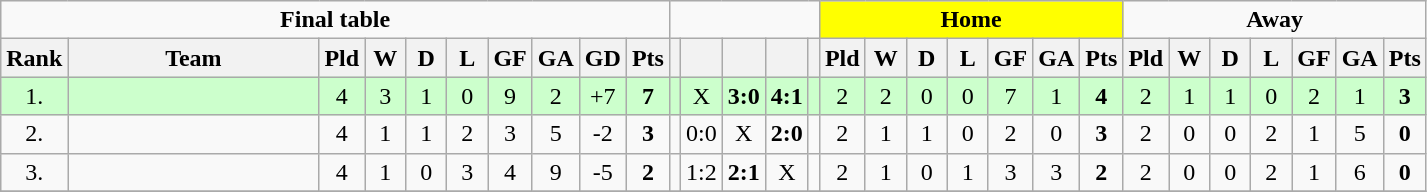<table class="wikitable">
<tr>
<td colspan=10 align=center><strong>Final table</strong></td>
<td colspan=5></td>
<td colspan=7 align=center bgcolor=yellow><strong>Home</strong></td>
<td colspan=7 align=center><strong>Away</strong></td>
</tr>
<tr>
<th bgcolor="#efefef">Rank</th>
<th bgcolor="#efefef" width="160">Team</th>
<th bgcolor="#efefef" width="20">Pld</th>
<th bgcolor="#efefef" width="20">W</th>
<th bgcolor="#efefef" width="20">D</th>
<th bgcolor="#efefef" width="20">L</th>
<th bgcolor="#efefef" width="20">GF</th>
<th bgcolor="#efefef" width="20">GA</th>
<th bgcolor="#efefef" width="20">GD</th>
<th bgcolor="#efefef" width="20">Pts</th>
<th bgcolor="#efefef"></th>
<th bgcolor="#efefef" width="20"></th>
<th bgcolor="#efefef" width="20"></th>
<th bgcolor="#efefef" width="20"></th>
<th bgcolor="#efefef"></th>
<th bgcolor="#efefef" width="20">Pld</th>
<th bgcolor="#efefef" width="20">W</th>
<th bgcolor="#efefef" width="20">D</th>
<th bgcolor="#efefef" width="20">L</th>
<th bgcolor="#efefef" width="20">GF</th>
<th bgcolor="#efefef" width="20">GA</th>
<th bgcolor="#efefef" width="20">Pts</th>
<th bgcolor="#efefef" width="20">Pld</th>
<th bgcolor="#efefef" width="20">W</th>
<th bgcolor="#efefef" width="20">D</th>
<th bgcolor="#efefef" width="20">L</th>
<th bgcolor="#efefef" width="20">GF</th>
<th bgcolor="#efefef" width="20">GA</th>
<th bgcolor="#efefef" width="20">Pts</th>
</tr>
<tr align=center bgcolor=#ccffcc>
<td>1.</td>
<td align=left></td>
<td>4</td>
<td>3</td>
<td>1</td>
<td>0</td>
<td>9</td>
<td>2</td>
<td>+7</td>
<td><strong>7</strong></td>
<td></td>
<td>X</td>
<td><strong>3:0</strong></td>
<td><strong>4:1</strong></td>
<td></td>
<td>2</td>
<td>2</td>
<td>0</td>
<td>0</td>
<td>7</td>
<td>1</td>
<td><strong>4</strong></td>
<td>2</td>
<td>1</td>
<td>1</td>
<td>0</td>
<td>2</td>
<td>1</td>
<td><strong>3</strong></td>
</tr>
<tr align=center>
<td>2.</td>
<td align=left></td>
<td>4</td>
<td>1</td>
<td>1</td>
<td>2</td>
<td>3</td>
<td>5</td>
<td>-2</td>
<td><strong>3</strong></td>
<td></td>
<td>0:0</td>
<td>X</td>
<td><strong>2:0</strong></td>
<td></td>
<td>2</td>
<td>1</td>
<td>1</td>
<td>0</td>
<td>2</td>
<td>0</td>
<td><strong>3</strong></td>
<td>2</td>
<td>0</td>
<td>0</td>
<td>2</td>
<td>1</td>
<td>5</td>
<td><strong>0</strong></td>
</tr>
<tr align=center>
<td>3.</td>
<td align=left></td>
<td>4</td>
<td>1</td>
<td>0</td>
<td>3</td>
<td>4</td>
<td>9</td>
<td>-5</td>
<td><strong>2</strong></td>
<td></td>
<td>1:2</td>
<td><strong>2:1</strong></td>
<td>X</td>
<td></td>
<td>2</td>
<td>1</td>
<td>0</td>
<td>1</td>
<td>3</td>
<td>3</td>
<td><strong>2</strong></td>
<td>2</td>
<td>0</td>
<td>0</td>
<td>2</td>
<td>1</td>
<td>6</td>
<td><strong>0</strong></td>
</tr>
<tr align=center>
</tr>
</table>
